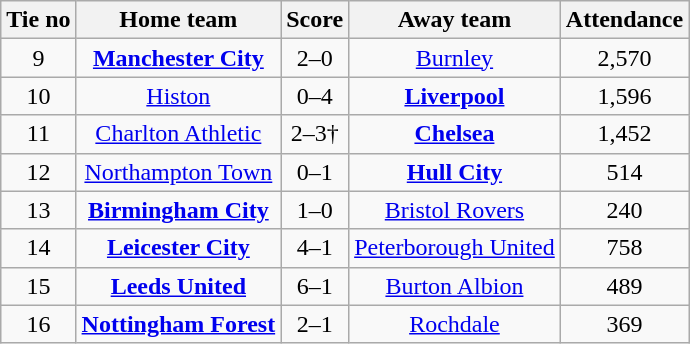<table class="wikitable" style="text-align:center">
<tr>
<th>Tie no</th>
<th>Home team</th>
<th>Score</th>
<th>Away team</th>
<th>Attendance</th>
</tr>
<tr>
<td>9</td>
<td><strong><a href='#'>Manchester City</a></strong></td>
<td>2–0</td>
<td><a href='#'>Burnley</a></td>
<td>2,570</td>
</tr>
<tr>
<td>10</td>
<td><a href='#'>Histon</a></td>
<td>0–4</td>
<td><strong><a href='#'>Liverpool</a></strong></td>
<td>1,596</td>
</tr>
<tr>
<td>11</td>
<td><a href='#'>Charlton Athletic</a></td>
<td>2–3†</td>
<td><strong><a href='#'>Chelsea</a></strong></td>
<td>1,452</td>
</tr>
<tr>
<td>12</td>
<td><a href='#'>Northampton Town</a></td>
<td>0–1</td>
<td><strong><a href='#'>Hull City</a></strong></td>
<td>514</td>
</tr>
<tr>
<td>13</td>
<td><strong><a href='#'>Birmingham City</a></strong></td>
<td>1–0</td>
<td><a href='#'>Bristol Rovers</a></td>
<td>240</td>
</tr>
<tr>
<td>14</td>
<td><strong><a href='#'>Leicester City</a></strong></td>
<td>4–1</td>
<td><a href='#'>Peterborough United</a></td>
<td>758</td>
</tr>
<tr>
<td>15</td>
<td><strong><a href='#'>Leeds United</a></strong></td>
<td>6–1</td>
<td><a href='#'>Burton Albion</a></td>
<td>489</td>
</tr>
<tr>
<td>16</td>
<td><strong><a href='#'>Nottingham Forest</a></strong></td>
<td>2–1</td>
<td><a href='#'>Rochdale</a></td>
<td>369</td>
</tr>
</table>
